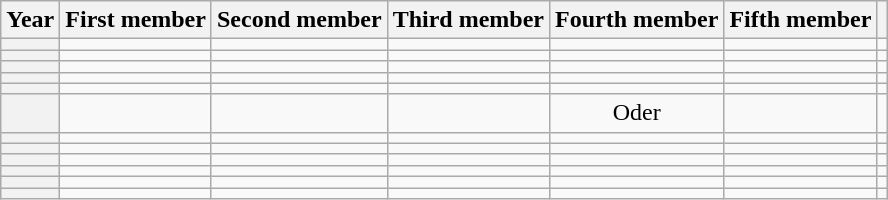<table class="wikitable plainrowheaders sortable" style="text-align:center">
<tr>
<th>Year</th>
<th>First member</th>
<th>Second member</th>
<th>Third member</th>
<th>Fourth member</th>
<th>Fifth member</th>
<th scope=col class="unsortable"></th>
</tr>
<tr>
<th scope="row"></th>
<td></td>
<td></td>
<td></td>
<td></td>
<td></td>
<td></td>
</tr>
<tr>
<th scope="row"></th>
<td></td>
<td></td>
<td></td>
<td></td>
<td></td>
<td></td>
</tr>
<tr>
<th scope="row"></th>
<td></td>
<td></td>
<td></td>
<td></td>
<td></td>
<td></td>
</tr>
<tr>
<th scope="row"></th>
<td></td>
<td></td>
<td></td>
<td></td>
<td></td>
<td></td>
</tr>
<tr>
<th scope="row"></th>
<td></td>
<td></td>
<td></td>
<td></td>
<td></td>
<td></td>
</tr>
<tr>
<th scope="row"></th>
<td></td>
<td></td>
<td></td>
<td>Oder</td>
<td></td>
<td></td>
</tr>
<tr>
<th scope="row"></th>
<td></td>
<td></td>
<td></td>
<td></td>
<td></td>
<td></td>
</tr>
<tr>
<th scope="row"></th>
<td></td>
<td></td>
<td></td>
<td></td>
<td></td>
<td></td>
</tr>
<tr>
<th scope="row"></th>
<td></td>
<td></td>
<td></td>
<td></td>
<td></td>
<td></td>
</tr>
<tr>
<th scope="row"></th>
<td></td>
<td></td>
<td></td>
<td></td>
<td></td>
<td></td>
</tr>
<tr>
<th scope="row"></th>
<td></td>
<td></td>
<td></td>
<td></td>
<td></td>
<td></td>
</tr>
<tr>
<th scope="row"></th>
<td></td>
<td></td>
<td></td>
<td></td>
<td></td>
<td></td>
</tr>
</table>
